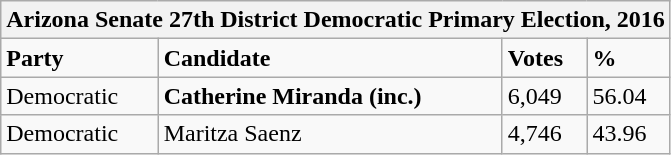<table class="wikitable">
<tr>
<th colspan="4">Arizona Senate 27th District Democratic Primary Election, 2016</th>
</tr>
<tr>
<td><strong>Party</strong></td>
<td><strong>Candidate</strong></td>
<td><strong>Votes</strong></td>
<td><strong>%</strong></td>
</tr>
<tr>
<td>Democratic</td>
<td><strong>Catherine Miranda (inc.)</strong></td>
<td>6,049</td>
<td>56.04</td>
</tr>
<tr>
<td>Democratic</td>
<td>Maritza Saenz</td>
<td>4,746</td>
<td>43.96</td>
</tr>
</table>
